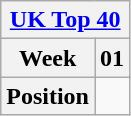<table class="wikitable">
<tr>
<th align="center" colspan="26"><a href='#'>UK Top 40</a></th>
</tr>
<tr style="background-color: #white;">
<th align="center">Week</th>
<th>01</th>
</tr>
<tr>
<th align="center" style="background-color: #white;">Position</th>
<td></td>
</tr>
</table>
